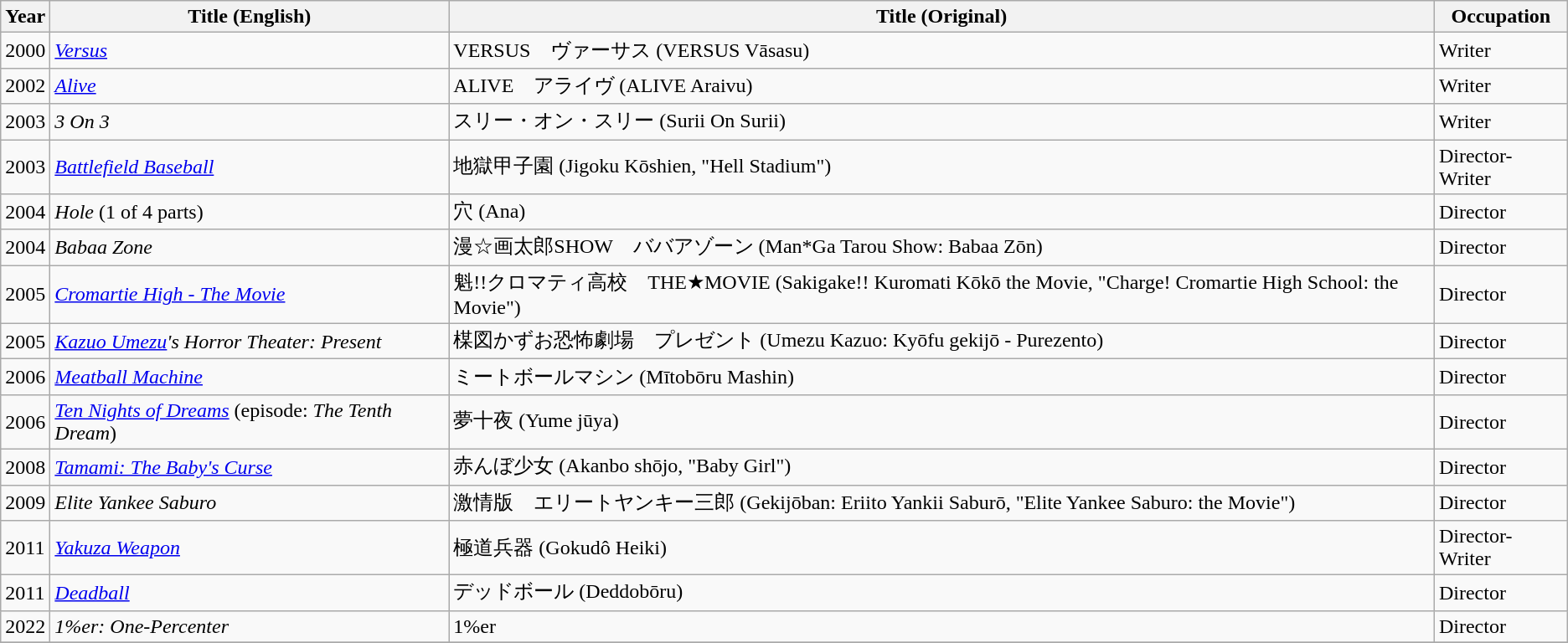<table class="wikitable sortable">
<tr>
<th>Year</th>
<th>Title (English)</th>
<th>Title (Original)</th>
<th>Occupation</th>
</tr>
<tr>
<td>2000</td>
<td><em><a href='#'>Versus</a></em></td>
<td>VERSUS　ヴァーサス (VERSUS Vāsasu)</td>
<td>Writer</td>
</tr>
<tr>
<td>2002</td>
<td><em><a href='#'>Alive</a></em></td>
<td>ALIVE　アライヴ (ALIVE Araivu)</td>
<td>Writer</td>
</tr>
<tr>
<td>2003</td>
<td><em>3 On 3</em></td>
<td>スリー・オン・スリー (Surii On Surii)</td>
<td>Writer</td>
</tr>
<tr>
<td>2003</td>
<td><em><a href='#'>Battlefield Baseball</a></em></td>
<td>地獄甲子園 (Jigoku Kōshien, "Hell Stadium")</td>
<td>Director-Writer</td>
</tr>
<tr>
<td>2004</td>
<td><em>Hole</em> (1 of 4 parts)</td>
<td>穴 (Ana)</td>
<td>Director</td>
</tr>
<tr>
<td>2004</td>
<td><em>Babaa Zone</em></td>
<td>漫☆画太郎SHOW　ババアゾーン (Man*Ga Tarou Show: Babaa Zōn)</td>
<td>Director</td>
</tr>
<tr>
<td>2005</td>
<td><em><a href='#'>Cromartie High - The Movie</a></em></td>
<td>魁!!クロマティ高校　THE★MOVIE (Sakigake!! Kuromati Kōkō the Movie, "Charge! Cromartie High School: the Movie")</td>
<td>Director</td>
</tr>
<tr>
<td>2005</td>
<td><em><a href='#'>Kazuo Umezu</a>'s Horror Theater: Present</em></td>
<td>楳図かずお恐怖劇場　プレゼント (Umezu Kazuo: Kyōfu gekijō - Purezento)</td>
<td>Director</td>
</tr>
<tr>
<td>2006</td>
<td><em><a href='#'>Meatball Machine</a></em></td>
<td>ミートボールマシン (Mītobōru Mashin)</td>
<td>Director</td>
</tr>
<tr>
<td>2006</td>
<td><em><a href='#'>Ten Nights of Dreams</a></em> (episode: <em>The Tenth Dream</em>)</td>
<td>夢十夜 (Yume jūya)</td>
<td>Director</td>
</tr>
<tr>
<td>2008</td>
<td><em><a href='#'>Tamami: The Baby's Curse</a></em></td>
<td>赤んぼ少女 (Akanbo shōjo, "Baby Girl")</td>
<td>Director</td>
</tr>
<tr>
<td>2009</td>
<td><em>Elite Yankee Saburo</em></td>
<td>激情版　エリートヤンキー三郎 (Gekijōban: Eriito Yankii Saburō, "Elite Yankee Saburo: the Movie")</td>
<td>Director</td>
</tr>
<tr>
<td>2011</td>
<td><em><a href='#'>Yakuza Weapon </a></em></td>
<td>極道兵器 (Gokudô Heiki)</td>
<td>Director-Writer</td>
</tr>
<tr>
<td>2011</td>
<td><em><a href='#'>Deadball</a></em></td>
<td>デッドボール (Deddobōru)</td>
<td>Director</td>
</tr>
<tr>
<td>2022</td>
<td><em>1%er: One-Percenter</em></td>
<td>1%er</td>
<td>Director</td>
</tr>
<tr>
</tr>
</table>
